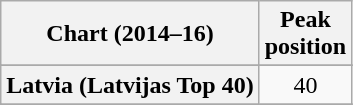<table class="wikitable sortable plainrowheaders" style="text-align:center">
<tr>
<th>Chart (2014–16)</th>
<th>Peak<br>position</th>
</tr>
<tr>
</tr>
<tr>
</tr>
<tr>
</tr>
<tr>
<th scope="row">Latvia (Latvijas Top 40)</th>
<td>40</td>
</tr>
<tr>
</tr>
<tr>
</tr>
</table>
